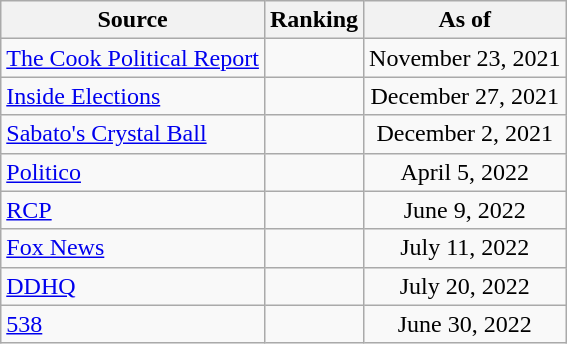<table class="wikitable" style="text-align:center">
<tr>
<th>Source</th>
<th>Ranking</th>
<th>As of</th>
</tr>
<tr>
<td align=left><a href='#'>The Cook Political Report</a></td>
<td></td>
<td>November 23, 2021</td>
</tr>
<tr>
<td align=left><a href='#'>Inside Elections</a></td>
<td></td>
<td>December 27, 2021</td>
</tr>
<tr>
<td align=left><a href='#'>Sabato's Crystal Ball</a></td>
<td></td>
<td>December 2, 2021</td>
</tr>
<tr>
<td align="left"><a href='#'>Politico</a></td>
<td></td>
<td>April 5, 2022</td>
</tr>
<tr>
<td align="left"><a href='#'>RCP</a></td>
<td></td>
<td>June 9, 2022</td>
</tr>
<tr>
<td align=left><a href='#'>Fox News</a></td>
<td></td>
<td>July 11, 2022</td>
</tr>
<tr>
<td align="left"><a href='#'>DDHQ</a></td>
<td></td>
<td>July 20, 2022</td>
</tr>
<tr>
<td align="left"><a href='#'>538</a></td>
<td></td>
<td>June 30, 2022</td>
</tr>
</table>
